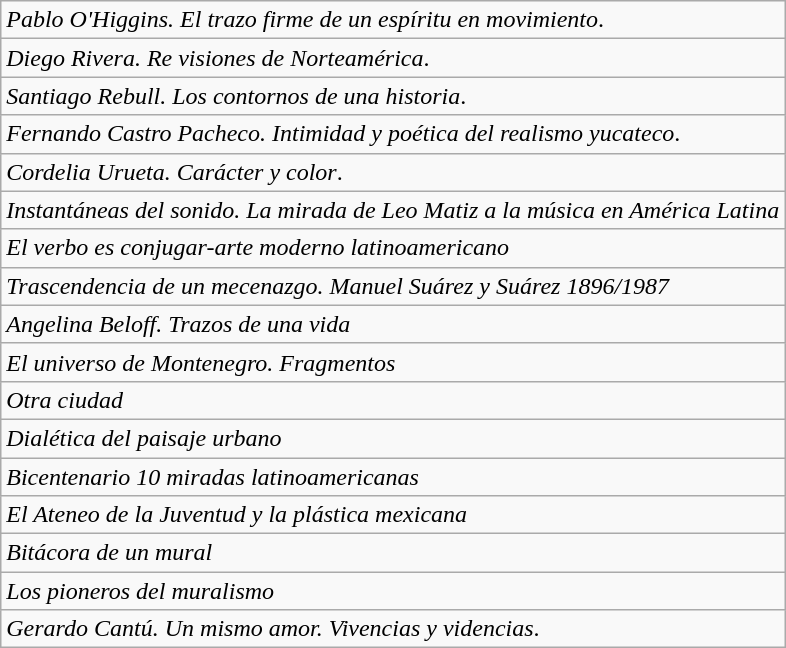<table class="wikitable">
<tr>
<td><em>Pablo O'Higgins. El trazo firme de un espíritu en movimiento</em>.</td>
</tr>
<tr>
<td><em>Diego Rivera. Re visiones de Norteamérica</em>.</td>
</tr>
<tr>
<td><em>Santiago Rebull. Los contornos de una historia</em>.</td>
</tr>
<tr>
<td><em>Fernando Castro Pacheco. Intimidad y poética del realismo yucateco</em>.</td>
</tr>
<tr>
<td><em>Cordelia Urueta. Carácter y color</em>.</td>
</tr>
<tr>
<td><em>Instantáneas del sonido. La mirada de Leo Matiz a la música en América Latina</em></td>
</tr>
<tr>
<td><em>El verbo es conjugar-arte moderno latinoamericano</em></td>
</tr>
<tr>
<td><em>Trascendencia de un mecenazgo. Manuel Suárez y Suárez 1896/1987</em></td>
</tr>
<tr>
<td><em>Angelina Beloff. Trazos de una vida</em></td>
</tr>
<tr>
<td><em>El universo de Montenegro. Fragmentos</em></td>
</tr>
<tr>
<td><em>Otra ciudad</em></td>
</tr>
<tr>
<td><em>Dialética del paisaje urbano</em></td>
</tr>
<tr>
<td><em>Bicentenario 10 miradas latinoamericanas</em></td>
</tr>
<tr>
<td><em>El Ateneo de la Juventud y la plástica mexicana</em></td>
</tr>
<tr>
<td><em>Bitácora de un mural</em></td>
</tr>
<tr>
<td><em>Los pioneros del muralismo</em></td>
</tr>
<tr>
<td><em>Gerardo Cantú. Un mismo amor. Vivencias y videncias</em>.</td>
</tr>
</table>
